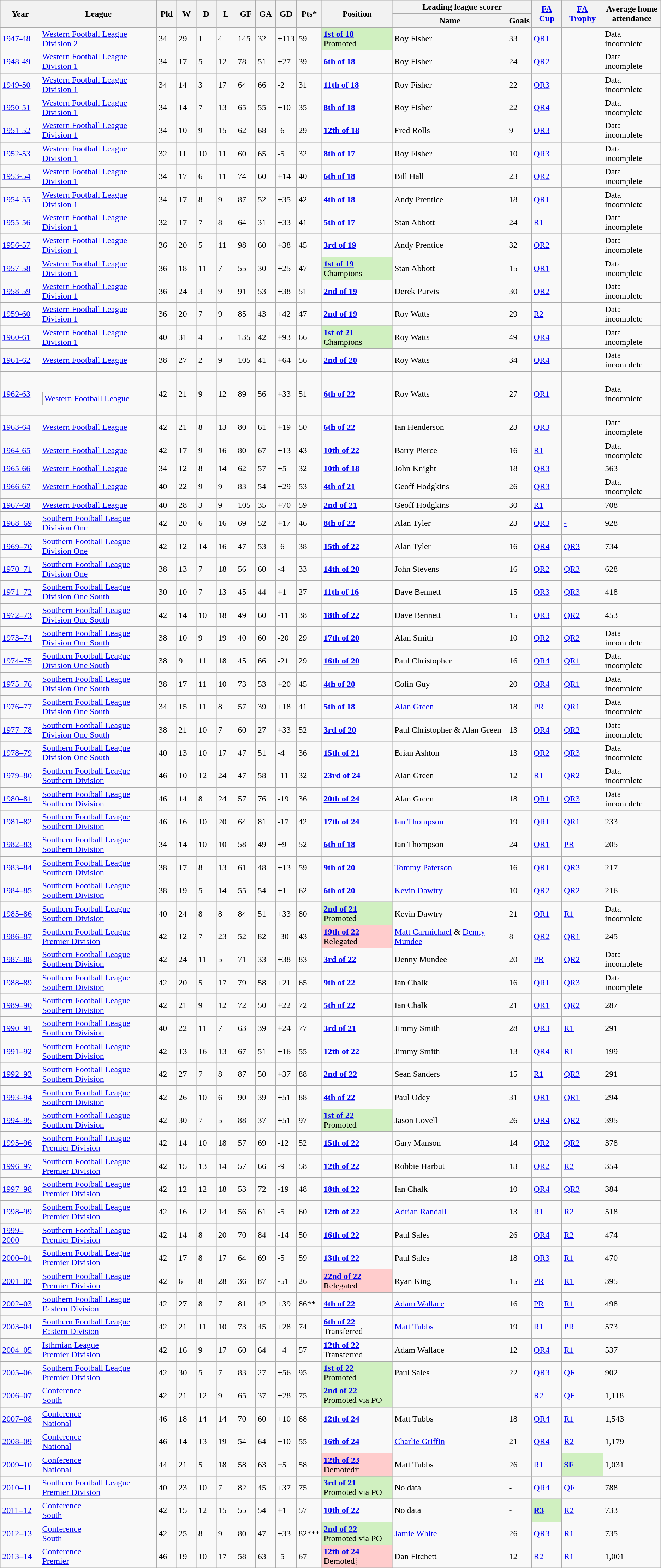<table class="wikitable defaultcenter">
<tr>
<th rowspan=2>Year</th>
<th rowspan=2>League</th>
<th rowspan=2 width=30>Pld</th>
<th rowspan=2 width=30>W</th>
<th rowspan=2 width=30>D</th>
<th rowspan=2 width=30>L</th>
<th rowspan=2 width=30>GF</th>
<th rowspan=2 width=30>GA</th>
<th rowspan=2 width=30>GD</th>
<th rowspan=2 width=30>Pts*</th>
<th rowspan=2>Position</th>
<th colspan=2>Leading league scorer</th>
<th rowspan=2><a href='#'>FA Cup</a></th>
<th rowspan=2><a href='#'>FA Trophy</a></th>
<th rowspan=2>Average home<br>attendance</th>
</tr>
<tr>
<th>Name</th>
<th>Goals</th>
</tr>
<tr>
<td><a href='#'>1947-48</a></td>
<td><a href='#'>Western Football League Division 2</a></td>
<td>34</td>
<td>29</td>
<td>1</td>
<td>4</td>
<td>145</td>
<td>32</td>
<td>+113</td>
<td>59</td>
<td bgcolor="#D0F0C0"><a href='#'><strong>1st of 18</strong></a><br>Promoted</td>
<td>Roy Fisher</td>
<td>33</td>
<td><a href='#'>QR1</a></td>
<td></td>
<td>Data incomplete</td>
</tr>
<tr>
<td><a href='#'>1948-49</a></td>
<td><a href='#'>Western Football League Division 1</a></td>
<td>34</td>
<td>17</td>
<td>5</td>
<td>12</td>
<td>78</td>
<td>51</td>
<td>+27</td>
<td>39</td>
<td><a href='#'><strong>6th of 18</strong></a></td>
<td>Roy Fisher</td>
<td>24</td>
<td><a href='#'>QR2</a></td>
<td></td>
<td>Data incomplete</td>
</tr>
<tr>
<td><a href='#'>1949-50</a></td>
<td><a href='#'>Western Football League Division 1</a></td>
<td>34</td>
<td>14</td>
<td>3</td>
<td>17</td>
<td>64</td>
<td>66</td>
<td>-2</td>
<td>31</td>
<td><a href='#'><strong>11th of 18</strong></a></td>
<td>Roy Fisher</td>
<td>22</td>
<td><a href='#'>QR3</a></td>
<td></td>
<td>Data incomplete</td>
</tr>
<tr>
<td><a href='#'>1950-51</a></td>
<td><a href='#'>Western Football League Division 1</a></td>
<td>34</td>
<td>14</td>
<td>7</td>
<td>13</td>
<td>65</td>
<td>55</td>
<td>+10</td>
<td>35</td>
<td><a href='#'><strong>8th of 18</strong></a></td>
<td>Roy Fisher</td>
<td>22</td>
<td><a href='#'>QR4</a></td>
<td></td>
<td>Data incomplete</td>
</tr>
<tr>
<td><a href='#'>1951-52</a></td>
<td><a href='#'>Western Football League Division 1</a></td>
<td>34</td>
<td>10</td>
<td>9</td>
<td>15</td>
<td>62</td>
<td>68</td>
<td>-6</td>
<td>29</td>
<td><a href='#'><strong>12th of 18</strong></a></td>
<td>Fred Rolls</td>
<td>9</td>
<td><a href='#'>QR3</a></td>
<td></td>
<td>Data incomplete</td>
</tr>
<tr>
<td><a href='#'>1952-53</a></td>
<td><a href='#'>Western Football League Division 1</a></td>
<td>32</td>
<td>11</td>
<td>10</td>
<td>11</td>
<td>60</td>
<td>65</td>
<td>-5</td>
<td>32</td>
<td><a href='#'><strong>8th of 17</strong></a></td>
<td>Roy Fisher</td>
<td>10</td>
<td><a href='#'>QR3</a></td>
<td></td>
<td>Data incomplete</td>
</tr>
<tr>
<td><a href='#'>1953-54</a></td>
<td><a href='#'>Western Football League Division 1</a></td>
<td>34</td>
<td>17</td>
<td>6</td>
<td>11</td>
<td>74</td>
<td>60</td>
<td>+14</td>
<td>40</td>
<td><a href='#'><strong>6th of 18</strong></a></td>
<td>Bill Hall</td>
<td>23</td>
<td><a href='#'>QR2</a></td>
<td></td>
<td>Data incomplete</td>
</tr>
<tr>
<td><a href='#'>1954-55</a></td>
<td><a href='#'>Western Football League Division 1</a></td>
<td>34</td>
<td>17</td>
<td>8</td>
<td>9</td>
<td>87</td>
<td>52</td>
<td>+35</td>
<td>42</td>
<td><a href='#'><strong>4th of 18</strong></a></td>
<td>Andy Prentice</td>
<td>18</td>
<td><a href='#'>QR1</a></td>
<td></td>
<td>Data incomplete</td>
</tr>
<tr>
<td><a href='#'>1955-56</a></td>
<td><a href='#'>Western Football League Division 1</a></td>
<td>32</td>
<td>17</td>
<td>7</td>
<td>8</td>
<td>64</td>
<td>31</td>
<td>+33</td>
<td>41</td>
<td><a href='#'><strong>5th of 17</strong></a></td>
<td>Stan Abbott</td>
<td>24</td>
<td><a href='#'>R1</a></td>
<td></td>
<td>Data incomplete</td>
</tr>
<tr>
<td><a href='#'>1956-57</a></td>
<td><a href='#'>Western Football League Division 1</a></td>
<td>36</td>
<td>20</td>
<td>5</td>
<td>11</td>
<td>98</td>
<td>60</td>
<td>+38</td>
<td>45</td>
<td><a href='#'><strong>3rd of 19</strong></a></td>
<td>Andy Prentice</td>
<td>32</td>
<td><a href='#'>QR2</a></td>
<td></td>
<td>Data incomplete</td>
</tr>
<tr>
<td><a href='#'>1957-58</a></td>
<td><a href='#'>Western Football League Division 1</a></td>
<td>36</td>
<td>18</td>
<td>11</td>
<td>7</td>
<td>55</td>
<td>30</td>
<td>+25</td>
<td>47</td>
<td bgcolor="#D0F0C0"><a href='#'><strong>1st of 19</strong></a> Champions</td>
<td>Stan Abbott</td>
<td>15</td>
<td><a href='#'>QR1</a></td>
<td></td>
<td>Data incomplete</td>
</tr>
<tr>
<td><a href='#'>1958-59</a></td>
<td><a href='#'>Western Football League Division 1</a></td>
<td>36</td>
<td>24</td>
<td>3</td>
<td>9</td>
<td>91</td>
<td>53</td>
<td>+38</td>
<td>51</td>
<td><a href='#'><strong>2nd of 19</strong></a></td>
<td>Derek Purvis</td>
<td>30</td>
<td><a href='#'>QR2</a></td>
<td></td>
<td>Data incomplete</td>
</tr>
<tr>
<td><a href='#'>1959-60</a></td>
<td><a href='#'>Western Football League Division 1</a></td>
<td>36</td>
<td>20</td>
<td>7</td>
<td>9</td>
<td>85</td>
<td>43</td>
<td>+42</td>
<td>47</td>
<td><a href='#'><strong>2nd of 19</strong></a></td>
<td>Roy Watts</td>
<td>29</td>
<td><a href='#'>R2</a></td>
<td></td>
<td>Data incomplete</td>
</tr>
<tr>
<td><a href='#'>1960-61</a></td>
<td><a href='#'>Western Football League Division 1</a></td>
<td>40</td>
<td>31</td>
<td>4</td>
<td>5</td>
<td>135</td>
<td>42</td>
<td>+93</td>
<td>66</td>
<td bgcolor="#D0F0C0"><a href='#'><strong>1st of 21</strong></a> Champions</td>
<td>Roy Watts</td>
<td>49</td>
<td><a href='#'>QR4</a></td>
<td></td>
<td>Data incomplete</td>
</tr>
<tr>
<td><a href='#'>1961-62</a></td>
<td><a href='#'>Western Football League</a></td>
<td>38</td>
<td>27</td>
<td>2</td>
<td>9</td>
<td>105</td>
<td>41</td>
<td>+64</td>
<td>56</td>
<td><a href='#'><strong>2nd of 20</strong></a></td>
<td>Roy Watts</td>
<td>34</td>
<td><a href='#'>QR4</a></td>
<td></td>
<td>Data incomplete</td>
</tr>
<tr>
<td><a href='#'>1962-63</a></td>
<td><br><table class="wikitable" style="text-align:center">
<tr>
<td><a href='#'>Western Football League</a></td>
</tr>
</table>
</td>
<td>42</td>
<td>21</td>
<td>9</td>
<td>12</td>
<td>89</td>
<td>56</td>
<td>+33</td>
<td>51</td>
<td><a href='#'><strong>6th of 22</strong></a></td>
<td>Roy Watts</td>
<td>27</td>
<td><a href='#'>QR1</a></td>
<td></td>
<td>Data incomplete</td>
</tr>
<tr>
<td><a href='#'>1963-64</a></td>
<td><a href='#'>Western Football League</a></td>
<td>42</td>
<td>21</td>
<td>8</td>
<td>13</td>
<td>80</td>
<td>61</td>
<td>+19</td>
<td>50</td>
<td><a href='#'><strong>6th of 22</strong></a></td>
<td>Ian Henderson</td>
<td>23</td>
<td><a href='#'>QR3</a></td>
<td></td>
<td>Data incomplete</td>
</tr>
<tr>
<td><a href='#'>1964-65</a></td>
<td><a href='#'>Western Football League</a></td>
<td>42</td>
<td>17</td>
<td>9</td>
<td>16</td>
<td>80</td>
<td>67</td>
<td>+13</td>
<td>43</td>
<td><a href='#'><strong>10th of 22</strong></a></td>
<td>Barry Pierce</td>
<td>16</td>
<td><a href='#'>R1</a></td>
<td></td>
<td>Data incomplete</td>
</tr>
<tr>
<td><a href='#'>1965-66</a></td>
<td><a href='#'>Western Football League</a></td>
<td>34</td>
<td>12</td>
<td>8</td>
<td>14</td>
<td>62</td>
<td>57</td>
<td>+5</td>
<td>32</td>
<td><a href='#'><strong>10th of 18</strong></a></td>
<td>John Knight</td>
<td>18</td>
<td><a href='#'>QR3</a></td>
<td></td>
<td>563</td>
</tr>
<tr>
<td><a href='#'>1966-67</a></td>
<td><a href='#'>Western Football League</a></td>
<td>40</td>
<td>22</td>
<td>9</td>
<td>9</td>
<td>83</td>
<td>54</td>
<td>+29</td>
<td>53</td>
<td><a href='#'><strong>4th of 21</strong></a></td>
<td>Geoff Hodgkins</td>
<td>26</td>
<td><a href='#'>QR3</a></td>
<td></td>
<td>Data incomplete</td>
</tr>
<tr>
<td><a href='#'>1967-68</a></td>
<td><a href='#'>Western Football League</a></td>
<td>40</td>
<td>28</td>
<td>3</td>
<td>9</td>
<td>105</td>
<td>35</td>
<td>+70</td>
<td>59</td>
<td><a href='#'><strong>2nd of 21</strong></a></td>
<td>Geoff Hodgkins</td>
<td>30</td>
<td><a href='#'>R1</a></td>
<td></td>
<td>708</td>
</tr>
<tr>
<td><a href='#'>1968–69</a></td>
<td><a href='#'>Southern Football League<br>Division One</a></td>
<td>42</td>
<td>20</td>
<td>6</td>
<td>16</td>
<td>69</td>
<td>52</td>
<td>+17</td>
<td>46</td>
<td><strong><a href='#'>8th of 22</a></strong></td>
<td>Alan Tyler</td>
<td>23</td>
<td><a href='#'>QR3</a></td>
<td><a href='#'>-</a></td>
<td>928</td>
</tr>
<tr>
<td><a href='#'>1969–70</a></td>
<td><a href='#'>Southern Football League<br>Division One</a></td>
<td>42</td>
<td>12</td>
<td>14</td>
<td>16</td>
<td>47</td>
<td>53</td>
<td>-6</td>
<td>38</td>
<td><strong><a href='#'>15th of 22</a></strong></td>
<td>Alan Tyler</td>
<td>16</td>
<td><a href='#'>QR4</a></td>
<td><a href='#'>QR3</a></td>
<td>734</td>
</tr>
<tr>
<td><a href='#'>1970–71</a></td>
<td><a href='#'>Southern Football League<br>Division One</a></td>
<td>38</td>
<td>13</td>
<td>7</td>
<td>18</td>
<td>56</td>
<td>60</td>
<td>-4</td>
<td>33</td>
<td><strong><a href='#'>14th of 20</a></strong></td>
<td>John Stevens</td>
<td>16</td>
<td><a href='#'>QR2</a></td>
<td><a href='#'>QR3</a></td>
<td>628</td>
</tr>
<tr>
<td><a href='#'>1971–72</a></td>
<td><a href='#'>Southern Football League<br>Division One South</a></td>
<td>30</td>
<td>10</td>
<td>7</td>
<td>13</td>
<td>45</td>
<td>44</td>
<td>+1</td>
<td>27</td>
<td><strong><a href='#'>11th of 16</a></strong></td>
<td>Dave Bennett</td>
<td>15</td>
<td><a href='#'>QR3</a></td>
<td><a href='#'>QR3</a></td>
<td>418</td>
</tr>
<tr>
<td><a href='#'>1972–73</a></td>
<td><a href='#'>Southern Football League<br>Division One South</a></td>
<td>42</td>
<td>14</td>
<td>10</td>
<td>18</td>
<td>49</td>
<td>60</td>
<td>-11</td>
<td>38</td>
<td><strong><a href='#'>18th of 22</a></strong></td>
<td>Dave Bennett</td>
<td>15</td>
<td><a href='#'>QR3</a></td>
<td><a href='#'>QR2</a></td>
<td>453</td>
</tr>
<tr>
<td><a href='#'>1973–74</a></td>
<td><a href='#'>Southern Football League<br>Division One South</a></td>
<td>38</td>
<td>10</td>
<td>9</td>
<td>19</td>
<td>40</td>
<td>60</td>
<td>-20</td>
<td>29</td>
<td><strong><a href='#'>17th of 20</a></strong></td>
<td>Alan Smith</td>
<td>10</td>
<td><a href='#'>QR2</a></td>
<td><a href='#'>QR2</a></td>
<td>Data incomplete</td>
</tr>
<tr>
<td><a href='#'>1974–75</a></td>
<td><a href='#'>Southern Football League<br>Division One South</a></td>
<td>38</td>
<td>9</td>
<td>11</td>
<td>18</td>
<td>45</td>
<td>66</td>
<td>-21</td>
<td>29</td>
<td><strong><a href='#'>16th of 20</a></strong></td>
<td>Paul Christopher</td>
<td>16</td>
<td><a href='#'>QR4</a></td>
<td><a href='#'>QR1</a></td>
<td>Data incomplete</td>
</tr>
<tr>
<td><a href='#'>1975–76</a></td>
<td><a href='#'>Southern Football League<br>Division One South</a></td>
<td>38</td>
<td>17</td>
<td>11</td>
<td>10</td>
<td>73</td>
<td>53</td>
<td>+20</td>
<td>45</td>
<td><strong><a href='#'>4th of 20</a></strong></td>
<td>Colin Guy</td>
<td>20</td>
<td><a href='#'>QR4</a></td>
<td><a href='#'>QR1</a></td>
<td>Data incomplete</td>
</tr>
<tr>
<td><a href='#'>1976–77</a></td>
<td><a href='#'>Southern Football League<br>Division One South</a></td>
<td>34</td>
<td>15</td>
<td>11</td>
<td>8</td>
<td>57</td>
<td>39</td>
<td>+18</td>
<td>41</td>
<td><strong><a href='#'>5th of 18</a></strong></td>
<td><a href='#'>Alan Green</a></td>
<td>18</td>
<td><a href='#'>PR</a></td>
<td><a href='#'>QR1</a></td>
<td>Data incomplete</td>
</tr>
<tr>
<td><a href='#'>1977–78</a></td>
<td><a href='#'>Southern Football League<br>Division One South</a></td>
<td>38</td>
<td>21</td>
<td>10</td>
<td>7</td>
<td>60</td>
<td>27</td>
<td>+33</td>
<td>52</td>
<td><strong><a href='#'>3rd of 20</a></strong></td>
<td>Paul Christopher & Alan Green</td>
<td>13</td>
<td><a href='#'>QR4</a></td>
<td><a href='#'>QR2</a></td>
<td>Data incomplete</td>
</tr>
<tr>
<td><a href='#'>1978–79</a></td>
<td><a href='#'>Southern Football League<br>Division One South</a></td>
<td>40</td>
<td>13</td>
<td>10</td>
<td>17</td>
<td>47</td>
<td>51</td>
<td>-4</td>
<td>36</td>
<td><strong><a href='#'>15th of 21</a></strong></td>
<td>Brian Ashton</td>
<td>13</td>
<td><a href='#'>QR2</a></td>
<td><a href='#'>QR3</a></td>
<td>Data incomplete</td>
</tr>
<tr>
<td><a href='#'>1979–80</a></td>
<td><a href='#'>Southern Football League<br>Southern Division</a></td>
<td>46</td>
<td>10</td>
<td>12</td>
<td>24</td>
<td>47</td>
<td>58</td>
<td>-11</td>
<td>32</td>
<td><strong><a href='#'>23rd of 24</a></strong></td>
<td>Alan Green</td>
<td>12</td>
<td><a href='#'>R1</a></td>
<td><a href='#'>QR2</a></td>
<td>Data incomplete</td>
</tr>
<tr>
<td><a href='#'>1980–81</a></td>
<td><a href='#'>Southern Football League<br>Southern Division</a></td>
<td>46</td>
<td>14</td>
<td>8</td>
<td>24</td>
<td>57</td>
<td>76</td>
<td>-19</td>
<td>36</td>
<td><strong><a href='#'>20th of 24</a></strong></td>
<td>Alan Green</td>
<td>18</td>
<td><a href='#'>QR1</a></td>
<td><a href='#'>QR3</a></td>
<td>Data incomplete</td>
</tr>
<tr>
<td><a href='#'>1981–82</a></td>
<td><a href='#'>Southern Football League<br>Southern Division</a></td>
<td>46</td>
<td>16</td>
<td>10</td>
<td>20</td>
<td>64</td>
<td>81</td>
<td>-17</td>
<td>42</td>
<td><strong><a href='#'>17th of 24</a></strong></td>
<td><a href='#'>Ian Thompson</a></td>
<td>19</td>
<td><a href='#'>QR1</a></td>
<td><a href='#'>QR1</a></td>
<td>233</td>
</tr>
<tr>
<td><a href='#'>1982–83</a></td>
<td><a href='#'>Southern Football League<br>Southern Division</a></td>
<td>34</td>
<td>14</td>
<td>10</td>
<td>10</td>
<td>58</td>
<td>49</td>
<td>+9</td>
<td>52</td>
<td><strong><a href='#'>6th of 18</a></strong></td>
<td>Ian Thompson</td>
<td>24</td>
<td><a href='#'>QR1</a></td>
<td><a href='#'>PR</a></td>
<td>205</td>
</tr>
<tr>
<td><a href='#'>1983–84</a></td>
<td><a href='#'>Southern Football League<br>Southern Division</a></td>
<td>38</td>
<td>17</td>
<td>8</td>
<td>13</td>
<td>61</td>
<td>48</td>
<td>+13</td>
<td>59</td>
<td><strong><a href='#'>9th of 20</a></strong></td>
<td><a href='#'>Tommy Paterson</a></td>
<td>16</td>
<td><a href='#'>QR1</a></td>
<td><a href='#'>QR3</a></td>
<td>217</td>
</tr>
<tr>
<td><a href='#'>1984–85</a></td>
<td><a href='#'>Southern Football League<br>Southern Division</a></td>
<td>38</td>
<td>19</td>
<td>5</td>
<td>14</td>
<td>55</td>
<td>54</td>
<td>+1</td>
<td>62</td>
<td><strong><a href='#'>6th of 20</a></strong></td>
<td><a href='#'>Kevin Dawtry</a></td>
<td>10</td>
<td><a href='#'>QR2</a></td>
<td><a href='#'>QR2</a></td>
<td>216</td>
</tr>
<tr>
<td><a href='#'>1985–86</a></td>
<td><a href='#'>Southern Football League<br>Southern Division</a></td>
<td>40</td>
<td>24</td>
<td>8</td>
<td>8</td>
<td>84</td>
<td>51</td>
<td>+33</td>
<td>80</td>
<td bgcolor="#D0F0C0"><strong><a href='#'>2nd of 21</a></strong><br>Promoted</td>
<td>Kevin Dawtry</td>
<td>21</td>
<td><a href='#'>QR1</a></td>
<td><a href='#'>R1</a></td>
<td>Data incomplete</td>
</tr>
<tr>
<td><a href='#'>1986–87</a></td>
<td><a href='#'>Southern Football League<br>Premier Division</a></td>
<td>42</td>
<td>12</td>
<td>7</td>
<td>23</td>
<td>52</td>
<td>82</td>
<td>-30</td>
<td>43</td>
<td bgcolor="#FFCCCC"><strong><a href='#'>19th of 22</a></strong><br>Relegated</td>
<td><a href='#'>Matt Carmichael</a> & <a href='#'>Denny Mundee</a></td>
<td>8</td>
<td><a href='#'>QR2</a></td>
<td><a href='#'>QR1</a></td>
<td>245</td>
</tr>
<tr>
<td><a href='#'>1987–88</a></td>
<td><a href='#'>Southern Football League<br>Southern Division</a></td>
<td>42</td>
<td>24</td>
<td>11</td>
<td>5</td>
<td>71</td>
<td>33</td>
<td>+38</td>
<td>83</td>
<td><strong><a href='#'>3rd of 22</a></strong></td>
<td>Denny Mundee</td>
<td>20</td>
<td><a href='#'>PR</a></td>
<td><a href='#'>QR2</a></td>
<td>Data incomplete</td>
</tr>
<tr>
<td><a href='#'>1988–89</a></td>
<td><a href='#'>Southern Football League<br>Southern Division</a></td>
<td>42</td>
<td>20</td>
<td>5</td>
<td>17</td>
<td>79</td>
<td>58</td>
<td>+21</td>
<td>65</td>
<td><strong><a href='#'>9th of 22</a></strong></td>
<td>Ian Chalk</td>
<td>16</td>
<td><a href='#'>QR1</a></td>
<td><a href='#'>QR3</a></td>
<td>Data incomplete</td>
</tr>
<tr>
<td><a href='#'>1989–90</a></td>
<td><a href='#'>Southern Football League<br>Southern Division</a></td>
<td>42</td>
<td>21</td>
<td>9</td>
<td>12</td>
<td>72</td>
<td>50</td>
<td>+22</td>
<td>72</td>
<td><strong><a href='#'>5th of 22</a></strong></td>
<td>Ian Chalk</td>
<td>21</td>
<td><a href='#'>QR1</a></td>
<td><a href='#'>QR2</a></td>
<td>287</td>
</tr>
<tr>
<td><a href='#'>1990–91</a></td>
<td><a href='#'>Southern Football League<br>Southern Division</a></td>
<td>40</td>
<td>22</td>
<td>11</td>
<td>7</td>
<td>63</td>
<td>39</td>
<td>+24</td>
<td>77</td>
<td><strong><a href='#'>3rd of 21</a></strong></td>
<td>Jimmy Smith</td>
<td>28</td>
<td><a href='#'>QR3</a></td>
<td><a href='#'>R1</a></td>
<td>291</td>
</tr>
<tr>
<td><a href='#'>1991–92</a></td>
<td><a href='#'>Southern Football League<br>Southern Division</a></td>
<td>42</td>
<td>13</td>
<td>16</td>
<td>13</td>
<td>67</td>
<td>51</td>
<td>+16</td>
<td>55</td>
<td><strong><a href='#'>12th of 22</a></strong></td>
<td>Jimmy Smith</td>
<td>13</td>
<td><a href='#'>QR4</a></td>
<td><a href='#'>R1</a></td>
<td>199</td>
</tr>
<tr>
<td><a href='#'>1992–93</a></td>
<td><a href='#'>Southern Football League<br>Southern Division</a></td>
<td>42</td>
<td>27</td>
<td>7</td>
<td>8</td>
<td>87</td>
<td>50</td>
<td>+37</td>
<td>88</td>
<td><strong><a href='#'>2nd of 22</a></strong></td>
<td>Sean Sanders</td>
<td>15</td>
<td><a href='#'>R1</a></td>
<td><a href='#'>QR3</a></td>
<td>291</td>
</tr>
<tr>
<td><a href='#'>1993–94</a></td>
<td><a href='#'>Southern Football League<br>Southern Division</a></td>
<td>42</td>
<td>26</td>
<td>10</td>
<td>6</td>
<td>90</td>
<td>39</td>
<td>+51</td>
<td>88</td>
<td><strong><a href='#'>4th of 22</a></strong></td>
<td>Paul Odey</td>
<td>31</td>
<td><a href='#'>QR1</a></td>
<td><a href='#'>QR1</a></td>
<td>294</td>
</tr>
<tr>
<td><a href='#'>1994–95</a></td>
<td><a href='#'>Southern Football League<br>Southern Division</a></td>
<td>42</td>
<td>30</td>
<td>7</td>
<td>5</td>
<td>88</td>
<td>37</td>
<td>+51</td>
<td>97</td>
<td bgcolor="#D0F0C0"><strong><a href='#'>1st of 22</a></strong><br>Promoted</td>
<td>Jason Lovell</td>
<td>26</td>
<td><a href='#'>QR4</a></td>
<td><a href='#'>QR2</a></td>
<td>395</td>
</tr>
<tr>
<td><a href='#'>1995–96</a></td>
<td><a href='#'>Southern Football League<br>Premier Division</a></td>
<td>42</td>
<td>14</td>
<td>10</td>
<td>18</td>
<td>57</td>
<td>69</td>
<td>-12</td>
<td>52</td>
<td><strong><a href='#'>15th of 22</a></strong></td>
<td>Gary Manson</td>
<td>14</td>
<td><a href='#'>QR2</a></td>
<td><a href='#'>QR2</a></td>
<td>378</td>
</tr>
<tr>
<td><a href='#'>1996–97</a></td>
<td><a href='#'>Southern Football League<br>Premier Division</a></td>
<td>42</td>
<td>15</td>
<td>13</td>
<td>14</td>
<td>57</td>
<td>66</td>
<td>-9</td>
<td>58</td>
<td><strong><a href='#'>12th of 22</a></strong></td>
<td>Robbie Harbut</td>
<td>13</td>
<td><a href='#'>QR2</a></td>
<td><a href='#'>R2</a></td>
<td>354</td>
</tr>
<tr>
<td><a href='#'>1997–98</a></td>
<td><a href='#'>Southern Football League<br>Premier Division</a></td>
<td>42</td>
<td>12</td>
<td>12</td>
<td>18</td>
<td>53</td>
<td>72</td>
<td>-19</td>
<td>48</td>
<td><strong><a href='#'>18th of 22</a></strong></td>
<td>Ian Chalk</td>
<td>10</td>
<td><a href='#'>QR4</a></td>
<td><a href='#'>QR3</a></td>
<td>384</td>
</tr>
<tr>
<td><a href='#'>1998–99</a></td>
<td><a href='#'>Southern Football League<br>Premier Division</a></td>
<td>42</td>
<td>16</td>
<td>12</td>
<td>14</td>
<td>56</td>
<td>61</td>
<td>-5</td>
<td>60</td>
<td><strong><a href='#'>12th of 22</a></strong></td>
<td><a href='#'>Adrian Randall</a></td>
<td>13</td>
<td><a href='#'>R1</a></td>
<td><a href='#'>R2</a></td>
<td>518</td>
</tr>
<tr>
<td><a href='#'>1999–2000</a></td>
<td><a href='#'>Southern Football League<br>Premier Division</a></td>
<td>42</td>
<td>14</td>
<td>8</td>
<td>20</td>
<td>70</td>
<td>84</td>
<td>-14</td>
<td>50</td>
<td><strong><a href='#'>16th of 22</a></strong></td>
<td>Paul Sales</td>
<td>26</td>
<td><a href='#'>QR4</a></td>
<td><a href='#'>R2</a></td>
<td>474</td>
</tr>
<tr>
<td><a href='#'>2000–01</a></td>
<td><a href='#'>Southern Football League<br>Premier Division</a></td>
<td>42</td>
<td>17</td>
<td>8</td>
<td>17</td>
<td>64</td>
<td>69</td>
<td>-5</td>
<td>59</td>
<td><strong><a href='#'>13th of 22</a></strong></td>
<td>Paul Sales</td>
<td>18</td>
<td><a href='#'>QR3</a></td>
<td><a href='#'>R1</a></td>
<td>470</td>
</tr>
<tr>
<td><a href='#'>2001–02</a></td>
<td><a href='#'>Southern Football League<br>Premier Division</a></td>
<td>42</td>
<td>6</td>
<td>8</td>
<td>28</td>
<td>36</td>
<td>87</td>
<td>-51</td>
<td>26</td>
<td bgcolor="#FFCCCC"><strong><a href='#'>22nd of 22</a></strong><br>Relegated</td>
<td>Ryan King</td>
<td>15</td>
<td><a href='#'>PR</a></td>
<td><a href='#'>R1</a></td>
<td>395</td>
</tr>
<tr>
<td><a href='#'>2002–03</a></td>
<td><a href='#'>Southern Football League<br>Eastern Division</a></td>
<td>42</td>
<td>27</td>
<td>8</td>
<td>7</td>
<td>81</td>
<td>42</td>
<td>+39</td>
<td>86**</td>
<td><strong><a href='#'>4th of 22</a></strong></td>
<td><a href='#'>Adam Wallace</a></td>
<td>16</td>
<td><a href='#'>PR</a></td>
<td><a href='#'>R1</a></td>
<td>498</td>
</tr>
<tr>
<td><a href='#'>2003–04</a></td>
<td><a href='#'>Southern Football League<br>Eastern Division</a></td>
<td>42</td>
<td>21</td>
<td>11</td>
<td>10</td>
<td>73</td>
<td>45</td>
<td>+28</td>
<td>74</td>
<td><strong><a href='#'>6th of 22</a></strong><br>Transferred</td>
<td><a href='#'>Matt Tubbs</a></td>
<td>19</td>
<td><a href='#'>R1</a></td>
<td><a href='#'>PR</a></td>
<td>573</td>
</tr>
<tr>
<td><a href='#'>2004–05</a></td>
<td><a href='#'>Isthmian League<br>Premier Division</a></td>
<td>42</td>
<td>16</td>
<td>9</td>
<td>17</td>
<td>60</td>
<td>64</td>
<td>−4</td>
<td>57</td>
<td><strong><a href='#'>12th of 22</a></strong><br>Transferred</td>
<td>Adam Wallace</td>
<td>12</td>
<td><a href='#'>QR4</a></td>
<td><a href='#'>R1</a></td>
<td>537</td>
</tr>
<tr>
<td><a href='#'>2005–06</a></td>
<td><a href='#'>Southern Football League<br>Premier Division</a></td>
<td>42</td>
<td>30</td>
<td>5</td>
<td>7</td>
<td>83</td>
<td>27</td>
<td>+56</td>
<td>95</td>
<td bgcolor="#D0F0C0"><strong><a href='#'>1st of 22</a></strong><br>Promoted</td>
<td>Paul Sales</td>
<td>22</td>
<td><a href='#'>QR3</a></td>
<td><a href='#'>QF</a></td>
<td>902</td>
</tr>
<tr>
<td><a href='#'>2006–07</a></td>
<td><a href='#'>Conference<br>South</a></td>
<td>42</td>
<td>21</td>
<td>12</td>
<td>9</td>
<td>65</td>
<td>37</td>
<td>+28</td>
<td>75</td>
<td bgcolor="#D0F0C0"><strong><a href='#'>2nd of 22</a></strong><br>Promoted via PO</td>
<td>-</td>
<td>-</td>
<td><a href='#'>R2</a></td>
<td><a href='#'>QF</a></td>
<td>1,118</td>
</tr>
<tr>
<td><a href='#'>2007–08</a></td>
<td><a href='#'>Conference<br>National</a></td>
<td>46</td>
<td>18</td>
<td>14</td>
<td>14</td>
<td>70</td>
<td>60</td>
<td>+10</td>
<td>68</td>
<td><strong><a href='#'>12th of 24</a></strong></td>
<td>Matt Tubbs</td>
<td>18</td>
<td><a href='#'>QR4</a></td>
<td><a href='#'>R1</a></td>
<td>1,543</td>
</tr>
<tr>
<td><a href='#'>2008–09</a></td>
<td><a href='#'>Conference<br>National</a></td>
<td>46</td>
<td>14</td>
<td>13</td>
<td>19</td>
<td>54</td>
<td>64</td>
<td>−10</td>
<td>55</td>
<td><strong><a href='#'>16th of 24</a></strong></td>
<td><a href='#'>Charlie Griffin</a></td>
<td>21</td>
<td><a href='#'>QR4</a></td>
<td><a href='#'>R2</a></td>
<td>1,179</td>
</tr>
<tr>
<td><a href='#'>2009–10</a></td>
<td><a href='#'>Conference<br>National</a></td>
<td>44</td>
<td>21</td>
<td>5</td>
<td>18</td>
<td>58</td>
<td>63</td>
<td>−5</td>
<td>58</td>
<td bgcolor="#FFCCCC"><strong><a href='#'>12th of 23</a></strong><br>Demoted†</td>
<td>Matt Tubbs</td>
<td>26</td>
<td><a href='#'>R1</a></td>
<td bgcolor="#D0F0C0"><a href='#'><strong>SF</strong></a></td>
<td>1,031</td>
</tr>
<tr>
<td><a href='#'>2010–11</a></td>
<td><a href='#'>Southern Football League<br>Premier Division</a></td>
<td>40</td>
<td>23</td>
<td>10</td>
<td>7</td>
<td>82</td>
<td>45</td>
<td>+37</td>
<td>75</td>
<td bgcolor="#D0F0C0"><strong><a href='#'>3rd of 21</a></strong><br>Promoted via PO</td>
<td>No data</td>
<td>-</td>
<td><a href='#'>QR4</a></td>
<td><a href='#'>QF</a></td>
<td>788</td>
</tr>
<tr>
<td><a href='#'>2011–12</a></td>
<td><a href='#'>Conference<br>South</a></td>
<td>42</td>
<td>15</td>
<td>12</td>
<td>15</td>
<td>55</td>
<td>54</td>
<td>+1</td>
<td>57</td>
<td><strong><a href='#'>10th of 22</a></strong></td>
<td>No data</td>
<td>-</td>
<td bgcolor="#D0F0C0"><a href='#'><strong>R3</strong></a></td>
<td><a href='#'>R2</a></td>
<td>733</td>
</tr>
<tr>
<td><a href='#'>2012–13</a></td>
<td><a href='#'>Conference<br>South</a></td>
<td>42</td>
<td>25</td>
<td>8</td>
<td>9</td>
<td>80</td>
<td>47</td>
<td>+33</td>
<td>82***</td>
<td bgcolor="#D0F0C0"><strong><a href='#'>2nd of 22</a></strong><br>Promoted via PO</td>
<td><a href='#'>Jamie White</a></td>
<td>26</td>
<td><a href='#'>QR3</a></td>
<td><a href='#'>R1</a></td>
<td>735</td>
</tr>
<tr>
<td><a href='#'>2013–14</a></td>
<td><a href='#'>Conference<br>Premier</a></td>
<td>46</td>
<td>19</td>
<td>10</td>
<td>17</td>
<td>58</td>
<td>63</td>
<td>-5</td>
<td>67</td>
<td bgcolor="#FFCCCC"><strong><a href='#'>12th of 24</a></strong><br>Demoted‡</td>
<td>Dan Fitchett</td>
<td>12</td>
<td><a href='#'>R2</a></td>
<td><a href='#'>R1</a></td>
<td>1,001</td>
</tr>
</table>
